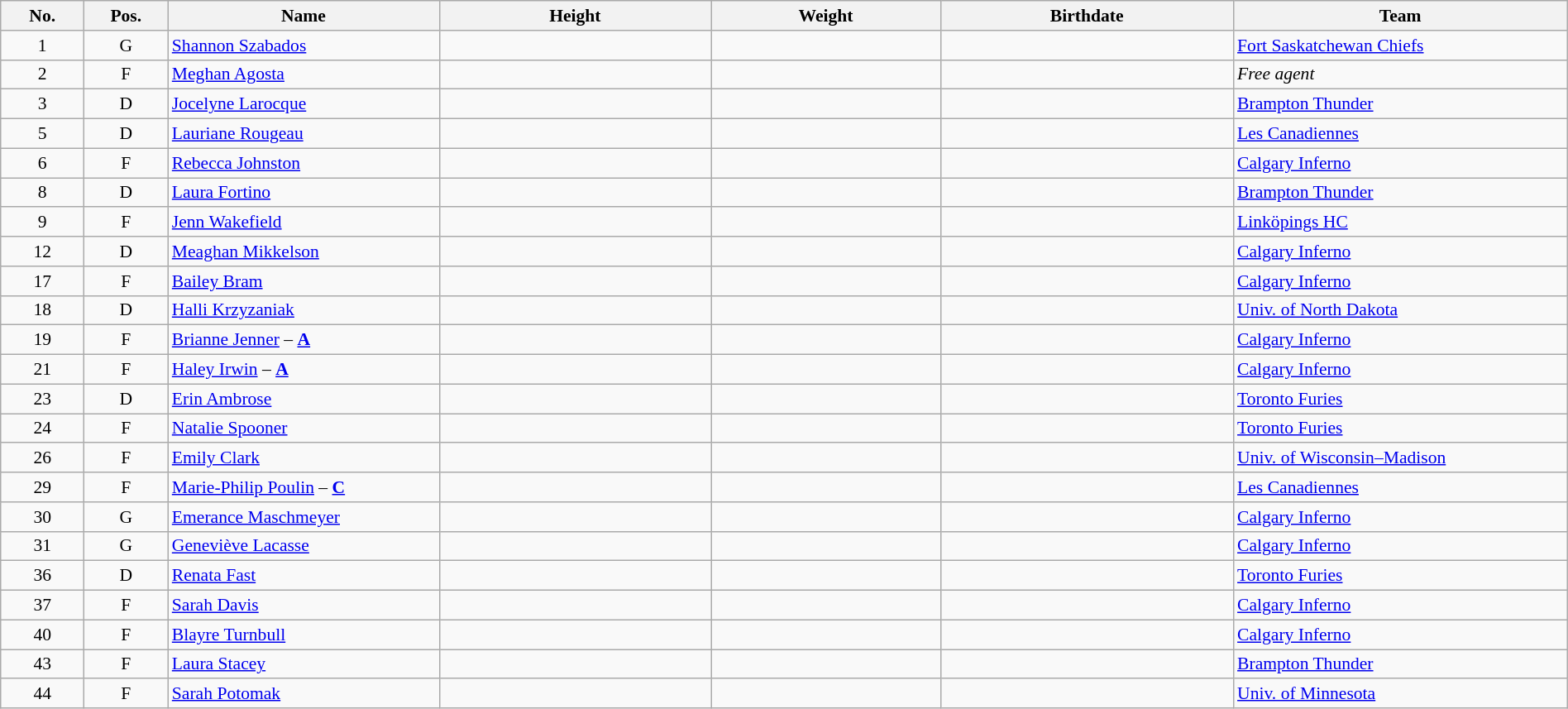<table width="100%" class="wikitable sortable" style="font-size: 90%; text-align: center;">
<tr>
<th style="width:  4%;">No.</th>
<th style="width:  4%;">Pos.</th>
<th style="width: 13%;">Name</th>
<th style="width: 13%;">Height</th>
<th style="width: 11%;">Weight</th>
<th style="width: 14%;">Birthdate</th>
<th style="width: 16%;">Team</th>
</tr>
<tr>
<td>1</td>
<td>G</td>
<td align=left><a href='#'>Shannon Szabados</a></td>
<td></td>
<td></td>
<td></td>
<td style="text-align:left;"> <a href='#'>Fort Saskatchewan Chiefs</a></td>
</tr>
<tr>
<td>2</td>
<td>F</td>
<td align=left><a href='#'>Meghan Agosta</a></td>
<td></td>
<td></td>
<td></td>
<td style="text-align:left;"><em>Free agent</em></td>
</tr>
<tr>
<td>3</td>
<td>D</td>
<td align=left><a href='#'>Jocelyne Larocque</a></td>
<td></td>
<td></td>
<td></td>
<td style="text-align:left;"> <a href='#'>Brampton Thunder</a></td>
</tr>
<tr>
<td>5</td>
<td>D</td>
<td align=left><a href='#'>Lauriane Rougeau</a></td>
<td></td>
<td></td>
<td></td>
<td style="text-align:left;"> <a href='#'>Les Canadiennes</a></td>
</tr>
<tr>
<td>6</td>
<td>F</td>
<td align=left><a href='#'>Rebecca Johnston</a></td>
<td></td>
<td></td>
<td></td>
<td style="text-align:left;"> <a href='#'>Calgary Inferno</a></td>
</tr>
<tr>
<td>8</td>
<td>D</td>
<td align=left><a href='#'>Laura Fortino</a></td>
<td></td>
<td></td>
<td></td>
<td style="text-align:left;"> <a href='#'>Brampton Thunder</a></td>
</tr>
<tr>
<td>9</td>
<td>F</td>
<td align=left><a href='#'>Jenn Wakefield</a></td>
<td></td>
<td></td>
<td></td>
<td style="text-align:left;"> <a href='#'>Linköpings HC</a></td>
</tr>
<tr>
<td>12</td>
<td>D</td>
<td align=left><a href='#'>Meaghan Mikkelson</a></td>
<td></td>
<td></td>
<td></td>
<td style="text-align:left;"> <a href='#'>Calgary Inferno</a></td>
</tr>
<tr>
<td>17</td>
<td>F</td>
<td align=left><a href='#'>Bailey Bram</a></td>
<td></td>
<td></td>
<td></td>
<td style="text-align:left;"> <a href='#'>Calgary Inferno</a></td>
</tr>
<tr>
<td>18</td>
<td>D</td>
<td align=left><a href='#'>Halli Krzyzaniak</a></td>
<td></td>
<td></td>
<td></td>
<td style="text-align:left;"> <a href='#'>Univ. of North Dakota</a></td>
</tr>
<tr>
<td>19</td>
<td>F</td>
<td align=left><a href='#'>Brianne Jenner</a> – <strong><a href='#'>A</a></strong></td>
<td></td>
<td></td>
<td></td>
<td style="text-align:left;"> <a href='#'>Calgary Inferno</a></td>
</tr>
<tr>
<td>21</td>
<td>F</td>
<td align=left><a href='#'>Haley Irwin</a> – <strong><a href='#'>A</a></strong></td>
<td></td>
<td></td>
<td></td>
<td style="text-align:left;"> <a href='#'>Calgary Inferno</a></td>
</tr>
<tr>
<td>23</td>
<td>D</td>
<td align=left><a href='#'>Erin Ambrose</a></td>
<td></td>
<td></td>
<td></td>
<td style="text-align:left;"> <a href='#'>Toronto Furies</a></td>
</tr>
<tr>
<td>24</td>
<td>F</td>
<td align=left><a href='#'>Natalie Spooner</a></td>
<td></td>
<td></td>
<td></td>
<td style="text-align:left;"> <a href='#'>Toronto Furies</a></td>
</tr>
<tr>
<td>26</td>
<td>F</td>
<td align=left><a href='#'>Emily Clark</a></td>
<td></td>
<td></td>
<td></td>
<td style="text-align:left;"> <a href='#'>Univ. of Wisconsin–Madison</a></td>
</tr>
<tr>
<td>29</td>
<td>F</td>
<td align=left><a href='#'>Marie-Philip Poulin</a> –  <strong><a href='#'>C</a></strong></td>
<td></td>
<td></td>
<td></td>
<td style="text-align:left;"> <a href='#'>Les Canadiennes</a></td>
</tr>
<tr>
<td>30</td>
<td>G</td>
<td align=left><a href='#'>Emerance Maschmeyer</a></td>
<td></td>
<td></td>
<td></td>
<td style="text-align:left;"> <a href='#'>Calgary Inferno</a></td>
</tr>
<tr>
<td>31</td>
<td>G</td>
<td align=left><a href='#'>Geneviève Lacasse</a></td>
<td></td>
<td></td>
<td></td>
<td style="text-align:left;"> <a href='#'>Calgary Inferno</a></td>
</tr>
<tr>
<td>36</td>
<td>D</td>
<td align=left><a href='#'>Renata Fast</a></td>
<td></td>
<td></td>
<td></td>
<td style="text-align:left;"> <a href='#'>Toronto Furies</a></td>
</tr>
<tr>
<td>37</td>
<td>F</td>
<td align=left><a href='#'>Sarah Davis</a></td>
<td></td>
<td></td>
<td></td>
<td style="text-align:left;"> <a href='#'>Calgary Inferno</a></td>
</tr>
<tr>
<td>40</td>
<td>F</td>
<td align=left><a href='#'>Blayre Turnbull</a></td>
<td></td>
<td></td>
<td></td>
<td style="text-align:left;"> <a href='#'>Calgary Inferno</a></td>
</tr>
<tr>
<td>43</td>
<td>F</td>
<td align=left><a href='#'>Laura Stacey</a></td>
<td></td>
<td></td>
<td></td>
<td style="text-align:left;"> <a href='#'>Brampton Thunder</a></td>
</tr>
<tr>
<td>44</td>
<td>F</td>
<td align=left><a href='#'>Sarah Potomak</a></td>
<td></td>
<td></td>
<td></td>
<td style="text-align:left;"> <a href='#'>Univ. of Minnesota</a></td>
</tr>
</table>
